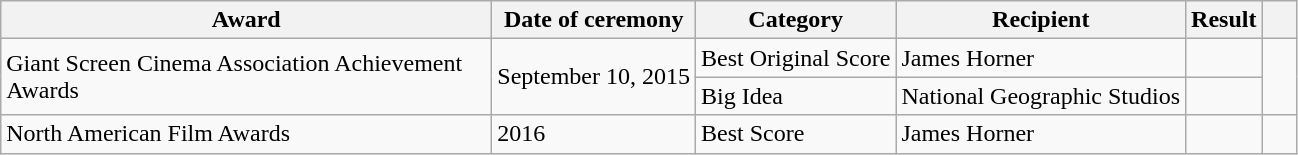<table class="wikitable plainrowheaders sortable">
<tr>
<th scope="col" style="width:20em;">Award</th>
<th scope="col">Date of ceremony</th>
<th scope="col">Category</th>
<th scope="col">Recipient</th>
<th scope="col">Result</th>
<th scope="col" class="unsortable" style="width:1em;"></th>
</tr>
<tr>
<td rowspan="2">Giant Screen Cinema Association Achievement Awards</td>
<td rowspan="2">September 10, 2015</td>
<td>Best Original Score</td>
<td>James Horner</td>
<td></td>
<td rowspan="2" style="text-align:center;"></td>
</tr>
<tr>
<td>Big Idea</td>
<td>National Geographic Studios</td>
<td></td>
</tr>
<tr>
<td>North American Film Awards</td>
<td>2016</td>
<td>Best Score</td>
<td>James Horner</td>
<td></td>
<td style="text-align:center;"></td>
</tr>
</table>
